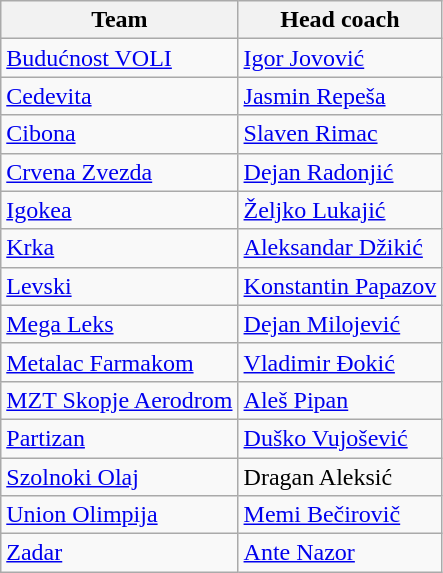<table class="wikitable">
<tr>
<th>Team</th>
<th>Head coach</th>
</tr>
<tr>
<td><a href='#'>Budućnost VOLI</a></td>
<td> <a href='#'>Igor Jovović</a></td>
</tr>
<tr>
<td><a href='#'>Cedevita</a></td>
<td> <a href='#'>Jasmin Repeša</a></td>
</tr>
<tr>
<td><a href='#'>Cibona</a></td>
<td> <a href='#'>Slaven Rimac</a></td>
</tr>
<tr>
<td><a href='#'>Crvena Zvezda</a></td>
<td> <a href='#'>Dejan Radonjić</a></td>
</tr>
<tr>
<td><a href='#'>Igokea</a></td>
<td> <a href='#'>Željko Lukajić</a></td>
</tr>
<tr>
<td><a href='#'>Krka</a></td>
<td> <a href='#'>Aleksandar Džikić</a></td>
</tr>
<tr>
<td><a href='#'>Levski</a></td>
<td> <a href='#'>Konstantin Papazov</a></td>
</tr>
<tr>
<td><a href='#'>Mega Leks</a></td>
<td> <a href='#'>Dejan Milojević</a></td>
</tr>
<tr>
<td><a href='#'>Metalac Farmakom</a></td>
<td> <a href='#'>Vladimir Đokić</a></td>
</tr>
<tr>
<td><a href='#'>MZT Skopje Aerodrom</a></td>
<td> <a href='#'>Aleš Pipan</a></td>
</tr>
<tr>
<td><a href='#'>Partizan</a></td>
<td> <a href='#'>Duško Vujošević</a></td>
</tr>
<tr>
<td><a href='#'>Szolnoki Olaj</a></td>
<td> Dragan Aleksić</td>
</tr>
<tr>
<td><a href='#'>Union Olimpija</a></td>
<td> <a href='#'>Memi Bečirovič</a></td>
</tr>
<tr>
<td><a href='#'>Zadar</a></td>
<td> <a href='#'>Ante Nazor</a></td>
</tr>
</table>
